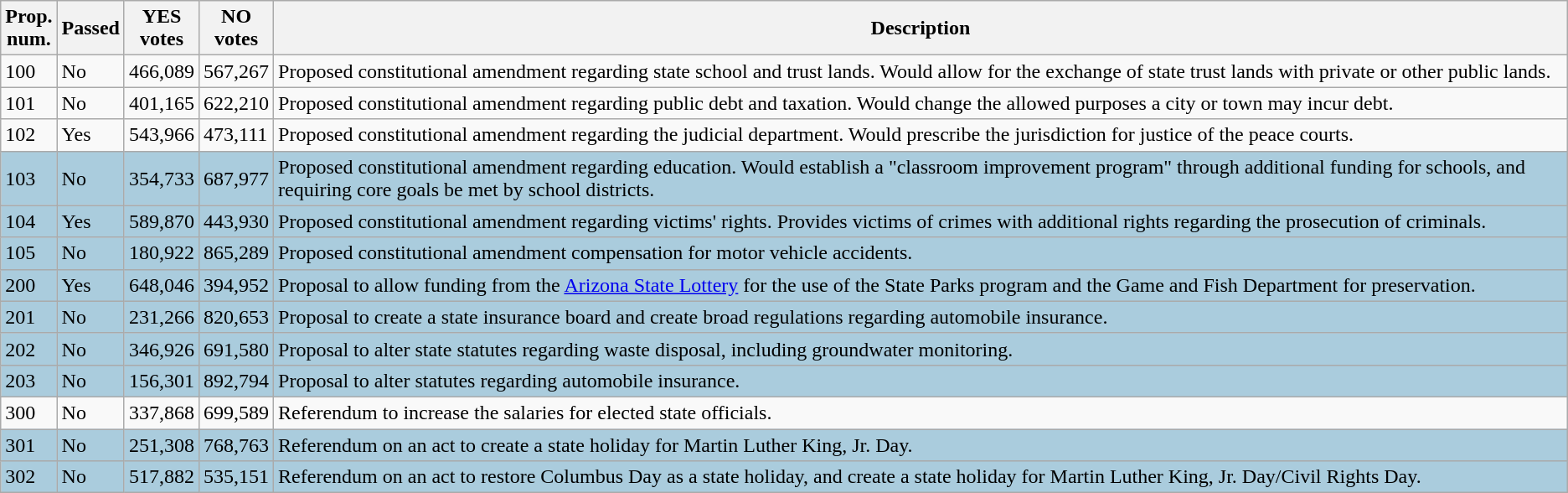<table class="wikitable sortable">
<tr>
<th>Prop.<br>num.</th>
<th>Passed</th>
<th>YES<br>votes</th>
<th>NO<br>votes</th>
<th>Description</th>
</tr>
<tr>
<td>100</td>
<td> No</td>
<td>466,089</td>
<td>567,267</td>
<td>Proposed constitutional amendment regarding state school and trust lands.  Would allow for the exchange of state trust lands with private or other public lands.</td>
</tr>
<tr>
<td>101</td>
<td> No</td>
<td>401,165</td>
<td>622,210</td>
<td>Proposed constitutional amendment regarding public debt and taxation.  Would change the allowed purposes a city or town may incur debt.</td>
</tr>
<tr>
<td>102</td>
<td> Yes</td>
<td>543,966</td>
<td>473,111</td>
<td>Proposed constitutional amendment regarding the judicial department.  Would prescribe the jurisdiction for justice of the peace courts.</td>
</tr>
<tr bgcolor=#aaccdd>
<td>103</td>
<td> No</td>
<td>354,733</td>
<td>687,977</td>
<td>Proposed constitutional amendment regarding education.  Would establish a "classroom improvement program" through additional funding for schools, and requiring core goals be met by school districts.</td>
</tr>
<tr bgcolor=#aaccdd>
<td>104</td>
<td> Yes</td>
<td>589,870</td>
<td>443,930</td>
<td>Proposed constitutional amendment regarding victims' rights.  Provides victims of crimes with additional rights regarding the prosecution of criminals.</td>
</tr>
<tr bgcolor=#aaccdd>
<td>105</td>
<td> No</td>
<td>180,922</td>
<td>865,289</td>
<td>Proposed constitutional amendment compensation for motor vehicle accidents.</td>
</tr>
<tr bgcolor=#aaccdd>
<td>200</td>
<td> Yes</td>
<td>648,046</td>
<td>394,952</td>
<td>Proposal to allow funding from the <a href='#'>Arizona State Lottery</a> for the use of the State Parks program and the Game and Fish Department for preservation.</td>
</tr>
<tr bgcolor=#aaccdd>
<td>201</td>
<td> No</td>
<td>231,266</td>
<td>820,653</td>
<td>Proposal to create a state insurance board and create broad regulations regarding automobile insurance.</td>
</tr>
<tr bgcolor=#aaccdd>
<td>202</td>
<td> No</td>
<td>346,926</td>
<td>691,580</td>
<td>Proposal to alter state statutes regarding waste disposal, including groundwater monitoring.</td>
</tr>
<tr bgcolor=#aaccdd>
<td>203</td>
<td> No</td>
<td>156,301</td>
<td>892,794</td>
<td>Proposal to alter statutes regarding automobile insurance.</td>
</tr>
<tr>
<td>300</td>
<td> No</td>
<td>337,868</td>
<td>699,589</td>
<td>Referendum to increase the salaries for elected state officials.</td>
</tr>
<tr bgcolor=#aaccdd>
<td>301</td>
<td> No</td>
<td>251,308</td>
<td>768,763</td>
<td>Referendum on an act to create a state holiday for Martin Luther King, Jr. Day.</td>
</tr>
<tr bgcolor=#aaccdd>
<td>302</td>
<td> No</td>
<td>517,882</td>
<td>535,151</td>
<td>Referendum on an act to restore Columbus Day as a state holiday, and create a state holiday for Martin Luther King, Jr. Day/Civil Rights Day.</td>
</tr>
</table>
